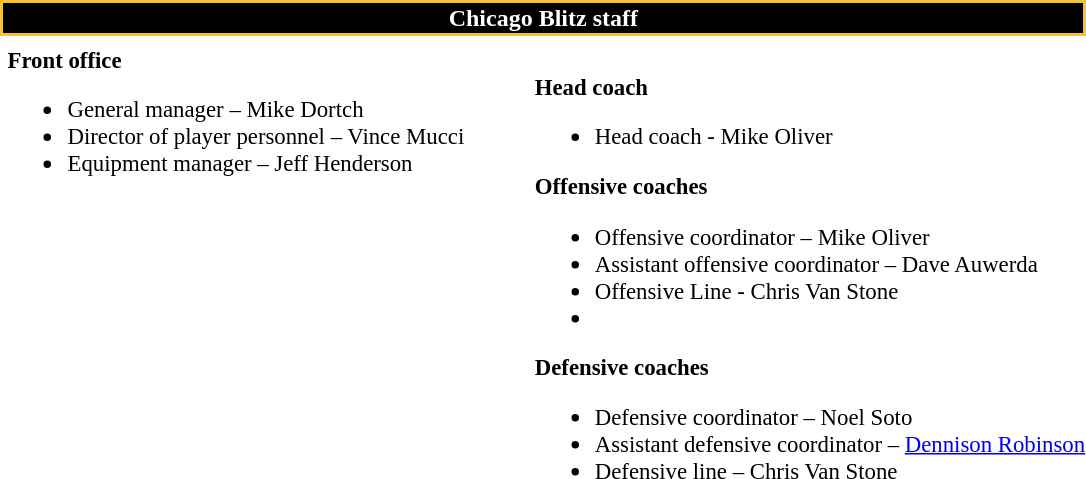<table class="toccolours" style="text-align: left;">
<tr>
<th colspan="7" style="background:#000000; color:white; text-align: center; border:2px solid #F4C431;"><strong>Chicago Blitz staff</strong></th>
</tr>
<tr>
<td colspan=7 align="right"></td>
</tr>
<tr>
<td valign="top"></td>
<td style="font-size: 95%;" valign="top"><strong>Front office</strong><br><ul><li>General manager – Mike Dortch</li><li>Director of player personnel – Vince Mucci</li><li>Equipment manager – Jeff Henderson</li></ul></td>
<td width="35"> </td>
<td valign="top"></td>
<td style="font-size: 95%;" valign="top"><br><strong>Head coach</strong><ul><li>Head coach - Mike Oliver</li></ul><strong>Offensive coaches</strong><ul><li>Offensive coordinator – Mike Oliver</li><li>Assistant offensive coordinator – Dave Auwerda</li><li>Offensive Line - Chris Van Stone</li><li></li></ul><strong>Defensive coaches</strong><ul><li>Defensive coordinator – Noel Soto</li><li>Assistant defensive coordinator – <a href='#'>Dennison Robinson</a></li><li>Defensive line – Chris Van Stone</li></ul></td>
</tr>
</table>
